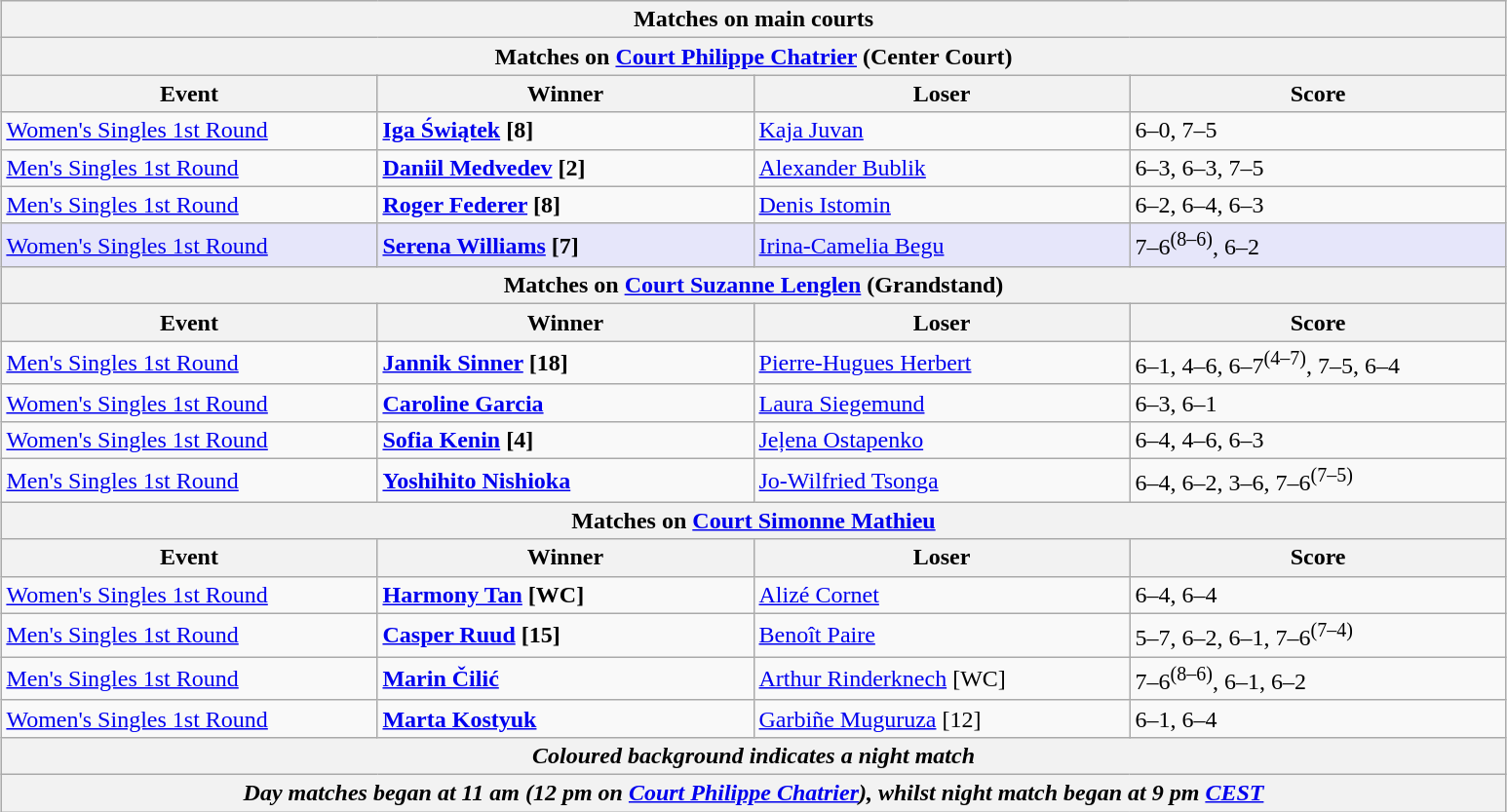<table class="wikitable" style="margin:auto;">
<tr>
<th colspan=4 style=white-space:nowrap>Matches on main courts</th>
</tr>
<tr>
<th colspan=4>Matches on <a href='#'>Court Philippe Chatrier</a> (Center Court)</th>
</tr>
<tr>
<th width=250>Event</th>
<th width=250>Winner</th>
<th width=250>Loser</th>
<th width=250>Score</th>
</tr>
<tr>
<td><a href='#'>Women's Singles 1st Round</a></td>
<td><strong> <a href='#'>Iga Świątek</a> [8]</strong></td>
<td> <a href='#'>Kaja Juvan</a></td>
<td>6–0, 7–5</td>
</tr>
<tr>
<td><a href='#'>Men's Singles 1st Round</a></td>
<td><strong> <a href='#'>Daniil Medvedev</a> [2]</strong></td>
<td> <a href='#'>Alexander Bublik</a></td>
<td>6–3, 6–3, 7–5</td>
</tr>
<tr>
<td><a href='#'>Men's Singles 1st Round</a></td>
<td><strong> <a href='#'>Roger Federer</a> [8]</strong></td>
<td> <a href='#'>Denis Istomin</a></td>
<td>6–2, 6–4, 6–3</td>
</tr>
<tr bgcolor=lavender>
<td><a href='#'>Women's Singles 1st Round</a></td>
<td><strong> <a href='#'>Serena Williams</a> [7]</strong></td>
<td> <a href='#'>Irina-Camelia Begu</a></td>
<td>7–6<sup>(8–6)</sup>, 6–2</td>
</tr>
<tr>
<th colspan=4>Matches on <a href='#'>Court Suzanne Lenglen</a> (Grandstand)</th>
</tr>
<tr>
<th width=250>Event</th>
<th width=250>Winner</th>
<th width=250>Loser</th>
<th width=250>Score</th>
</tr>
<tr>
<td><a href='#'>Men's Singles 1st Round</a></td>
<td><strong> <a href='#'>Jannik Sinner</a> [18]</strong></td>
<td> <a href='#'>Pierre-Hugues Herbert</a></td>
<td>6–1, 4–6, 6–7<sup>(4–7)</sup>, 7–5, 6–4</td>
</tr>
<tr>
<td><a href='#'>Women's Singles 1st Round</a></td>
<td><strong> <a href='#'>Caroline Garcia</a></strong></td>
<td> <a href='#'>Laura Siegemund</a></td>
<td>6–3, 6–1</td>
</tr>
<tr>
<td><a href='#'>Women's Singles 1st Round</a></td>
<td><strong> <a href='#'>Sofia Kenin</a> [4]</strong></td>
<td> <a href='#'>Jeļena Ostapenko</a></td>
<td>6–4, 4–6, 6–3</td>
</tr>
<tr>
<td><a href='#'>Men's Singles 1st Round</a></td>
<td><strong> <a href='#'>Yoshihito Nishioka</a></strong></td>
<td> <a href='#'>Jo-Wilfried Tsonga</a></td>
<td>6–4, 6–2, 3–6, 7–6<sup>(7–5)</sup></td>
</tr>
<tr>
<th colspan=4>Matches on <a href='#'>Court Simonne Mathieu</a></th>
</tr>
<tr>
<th width=250>Event</th>
<th width=250>Winner</th>
<th width=250>Loser</th>
<th width=250>Score</th>
</tr>
<tr>
<td><a href='#'>Women's Singles 1st Round</a></td>
<td><strong> <a href='#'>Harmony Tan</a> [WC]</strong></td>
<td> <a href='#'>Alizé Cornet</a></td>
<td>6–4, 6–4</td>
</tr>
<tr>
<td><a href='#'>Men's Singles 1st Round</a></td>
<td><strong> <a href='#'>Casper Ruud</a> [15]</strong></td>
<td> <a href='#'>Benoît Paire</a></td>
<td>5–7, 6–2, 6–1, 7–6<sup>(7–4)</sup></td>
</tr>
<tr>
<td><a href='#'>Men's Singles 1st Round</a></td>
<td><strong> <a href='#'>Marin Čilić</a></strong></td>
<td> <a href='#'>Arthur Rinderknech</a> [WC]</td>
<td>7–6<sup>(8–6)</sup>, 6–1, 6–2</td>
</tr>
<tr>
<td><a href='#'>Women's Singles 1st Round</a></td>
<td><strong> <a href='#'>Marta Kostyuk</a></strong></td>
<td> <a href='#'>Garbiñe Muguruza</a> [12]</td>
<td>6–1, 6–4</td>
</tr>
<tr>
<th colspan=4><em>Coloured background indicates a night match</em></th>
</tr>
<tr>
<th colspan=4><em>Day matches began at 11 am (12 pm on <a href='#'>Court Philippe Chatrier</a>), whilst night match began at 9 pm <a href='#'>CEST</a></em></th>
</tr>
</table>
